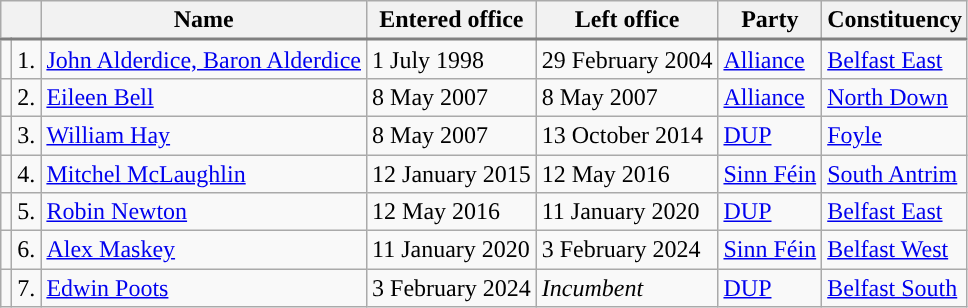<table class="wikitable">
<tr style="border-bottom: 2px solid gray;">
<th colspan="2"></th>
<th>Name</th>
<th>Entered office</th>
<th>Left office</th>
<th>Party</th>
<th>Constituency</th>
</tr>
<tr>
<td style="background:"></td>
<td>1.</td>
<td><a href='#'>John Alderdice, Baron Alderdice</a></td>
<td>1 July 1998</td>
<td>29 February 2004</td>
<td><a href='#'>Alliance</a></td>
<td><a href='#'>Belfast East</a></td>
</tr>
<tr>
<td style="background:"></td>
<td>2.</td>
<td><a href='#'>Eileen Bell</a></td>
<td>8 May 2007</td>
<td>8 May 2007</td>
<td><a href='#'>Alliance</a></td>
<td><a href='#'>North Down</a></td>
</tr>
<tr>
<td style="background:"></td>
<td>3.</td>
<td><a href='#'>William Hay</a></td>
<td>8 May 2007</td>
<td>13 October 2014</td>
<td><a href='#'>DUP</a></td>
<td><a href='#'>Foyle</a></td>
</tr>
<tr>
<td style="background:"></td>
<td>4.</td>
<td><a href='#'>Mitchel McLaughlin</a></td>
<td>12 January 2015</td>
<td>12 May 2016</td>
<td><a href='#'>Sinn Féin</a></td>
<td><a href='#'>South Antrim</a></td>
</tr>
<tr>
<td style="background:"></td>
<td>5.</td>
<td><a href='#'>Robin Newton</a></td>
<td>12 May 2016</td>
<td>11 January 2020</td>
<td><a href='#'>DUP</a></td>
<td><a href='#'>Belfast East</a></td>
</tr>
<tr>
<td style="background:"></td>
<td>6.</td>
<td><a href='#'>Alex Maskey</a></td>
<td>11 January 2020</td>
<td>3 February 2024</td>
<td><a href='#'>Sinn Féin</a></td>
<td><a href='#'>Belfast West</a></td>
</tr>
<tr>
<td style="background:"></td>
<td>7.</td>
<td><a href='#'>Edwin Poots</a></td>
<td>3 February 2024</td>
<td><em>Incumbent</em></td>
<td><a href='#'>DUP</a></td>
<td><a href='#'>Belfast South</a></td>
</tr>
</table>
